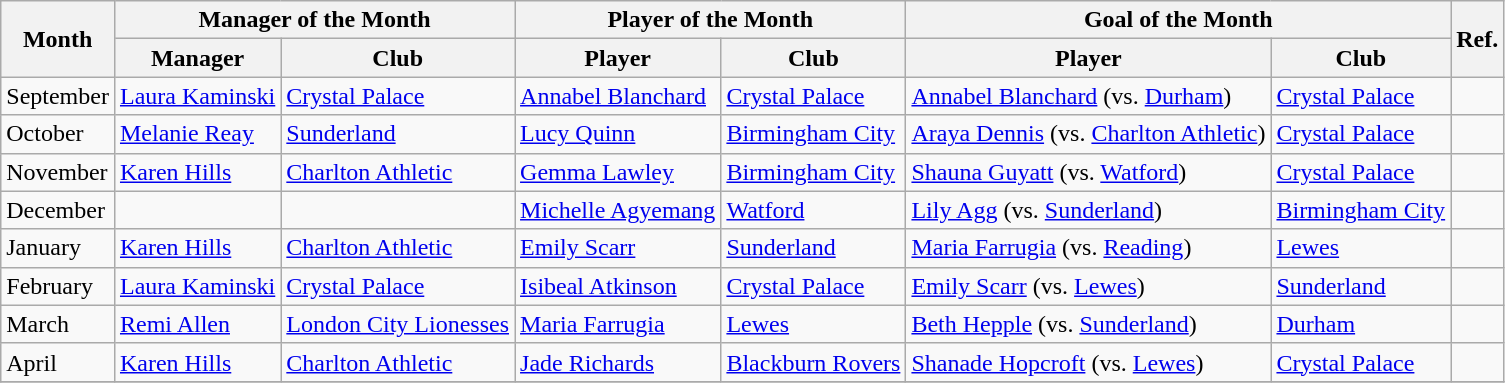<table class="wikitable">
<tr>
<th rowspan="2">Month</th>
<th colspan="2">Manager of the Month</th>
<th colspan="2">Player of the Month</th>
<th colspan="2">Goal of the Month</th>
<th rowspan="2">Ref.</th>
</tr>
<tr>
<th>Manager</th>
<th>Club</th>
<th>Player</th>
<th>Club</th>
<th>Player</th>
<th>Club</th>
</tr>
<tr>
<td>September</td>
<td> <a href='#'>Laura Kaminski</a></td>
<td><a href='#'>Crystal Palace</a></td>
<td> <a href='#'>Annabel Blanchard</a></td>
<td><a href='#'>Crystal Palace</a></td>
<td> <a href='#'>Annabel Blanchard</a> (vs. <a href='#'>Durham</a>)</td>
<td><a href='#'>Crystal Palace</a></td>
<td></td>
</tr>
<tr>
<td>October</td>
<td> <a href='#'>Melanie Reay</a></td>
<td><a href='#'>Sunderland</a></td>
<td> <a href='#'>Lucy Quinn</a></td>
<td><a href='#'>Birmingham City</a></td>
<td> <a href='#'>Araya Dennis</a> (vs. <a href='#'>Charlton Athletic</a>)</td>
<td><a href='#'>Crystal Palace</a></td>
<td></td>
</tr>
<tr>
<td>November</td>
<td> <a href='#'>Karen Hills</a></td>
<td><a href='#'>Charlton Athletic</a></td>
<td> <a href='#'>Gemma Lawley</a></td>
<td><a href='#'>Birmingham City</a></td>
<td> <a href='#'>Shauna Guyatt</a> (vs. <a href='#'>Watford</a>)</td>
<td><a href='#'>Crystal Palace</a></td>
<td></td>
</tr>
<tr>
<td>December</td>
<td></td>
<td></td>
<td> <a href='#'>Michelle Agyemang</a></td>
<td><a href='#'>Watford</a></td>
<td> <a href='#'>Lily Agg</a> (vs. <a href='#'>Sunderland</a>)</td>
<td><a href='#'>Birmingham City</a></td>
<td></td>
</tr>
<tr>
<td>January</td>
<td> <a href='#'>Karen Hills</a></td>
<td><a href='#'>Charlton Athletic</a></td>
<td> <a href='#'>Emily Scarr</a></td>
<td><a href='#'>Sunderland</a></td>
<td> <a href='#'>Maria Farrugia</a> (vs. <a href='#'>Reading</a>)</td>
<td><a href='#'>Lewes</a></td>
<td></td>
</tr>
<tr>
<td>February</td>
<td> <a href='#'>Laura Kaminski</a></td>
<td><a href='#'>Crystal Palace</a></td>
<td> <a href='#'>Isibeal Atkinson</a></td>
<td><a href='#'>Crystal Palace</a></td>
<td> <a href='#'>Emily Scarr</a> (vs. <a href='#'>Lewes</a>)</td>
<td><a href='#'>Sunderland</a></td>
<td></td>
</tr>
<tr>
<td>March</td>
<td> <a href='#'>Remi Allen</a></td>
<td><a href='#'>London City Lionesses</a></td>
<td> <a href='#'>Maria Farrugia</a></td>
<td><a href='#'>Lewes</a></td>
<td> <a href='#'>Beth Hepple</a> (vs. <a href='#'>Sunderland</a>)</td>
<td><a href='#'>Durham</a></td>
<td></td>
</tr>
<tr>
<td>April</td>
<td> <a href='#'>Karen Hills</a></td>
<td><a href='#'>Charlton Athletic</a></td>
<td> <a href='#'>Jade Richards</a></td>
<td><a href='#'>Blackburn Rovers</a></td>
<td> <a href='#'>Shanade Hopcroft</a> (vs. <a href='#'>Lewes</a>)</td>
<td><a href='#'>Crystal Palace</a></td>
<td></td>
</tr>
<tr>
</tr>
</table>
